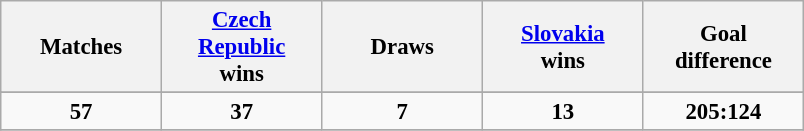<table class="wikitable" style="text-align:center;font-size:95%">
<tr>
<th width="100">Matches</th>
<th width="100"><a href='#'>Czech Republic</a><br>wins</th>
<th width="100">Draws</th>
<th width="100"><a href='#'>Slovakia</a><br>wins</th>
<th width="100">Goal<br>difference</th>
</tr>
<tr>
</tr>
<tr>
<td><strong>57</strong></td>
<td><strong>37</strong></td>
<td><strong>7</strong></td>
<td><strong>13</strong></td>
<td><strong>205:124</strong></td>
</tr>
<tr>
</tr>
</table>
